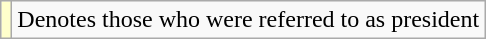<table class="wikitable">
<tr>
<td style="background:#FFFFCC;"></td>
<td>Denotes those who were referred to as president</td>
</tr>
</table>
